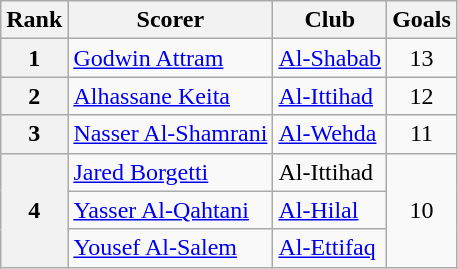<table class="wikitable" style="text-align:center">
<tr>
<th>Rank</th>
<th>Scorer</th>
<th>Club</th>
<th>Goals </th>
</tr>
<tr>
<th>1</th>
<td align="left"> <a href='#'>Godwin Attram</a></td>
<td align="left"><a href='#'>Al-Shabab</a></td>
<td>13</td>
</tr>
<tr>
<th>2</th>
<td align="left"> <a href='#'>Alhassane Keita</a></td>
<td align="left"><a href='#'>Al-Ittihad</a></td>
<td>12</td>
</tr>
<tr>
<th>3</th>
<td align="left"> <a href='#'>Nasser Al-Shamrani</a></td>
<td align="left"><a href='#'>Al-Wehda</a></td>
<td>11</td>
</tr>
<tr>
<th rowspan="3">4</th>
<td align="left"> <a href='#'>Jared Borgetti</a></td>
<td align="left">Al-Ittihad</td>
<td rowspan=3>10</td>
</tr>
<tr>
<td align="left"> <a href='#'>Yasser Al-Qahtani</a></td>
<td align="left"><a href='#'>Al-Hilal</a></td>
</tr>
<tr>
<td align="left"> <a href='#'>Yousef Al-Salem</a></td>
<td align="left"><a href='#'>Al-Ettifaq</a></td>
</tr>
</table>
